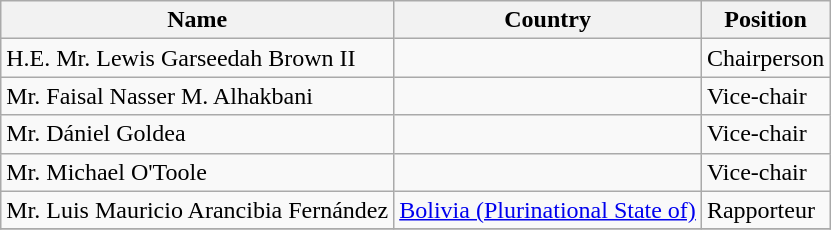<table class="wikitable">
<tr>
<th>Name</th>
<th>Country</th>
<th>Position</th>
</tr>
<tr>
<td>H.E. Mr. Lewis Garseedah Brown II</td>
<td></td>
<td>Chairperson</td>
</tr>
<tr>
<td>Mr. Faisal Nasser M. Alhakbani</td>
<td></td>
<td>Vice-chair</td>
</tr>
<tr>
<td>Mr. Dániel Goldea</td>
<td></td>
<td>Vice-chair</td>
</tr>
<tr>
<td>Mr. Michael O'Toole</td>
<td></td>
<td>Vice-chair</td>
</tr>
<tr>
<td>Mr. Luis Mauricio Arancibia Fernández</td>
<td> <a href='#'>Bolivia (Plurinational State of)</a></td>
<td>Rapporteur</td>
</tr>
<tr>
</tr>
</table>
